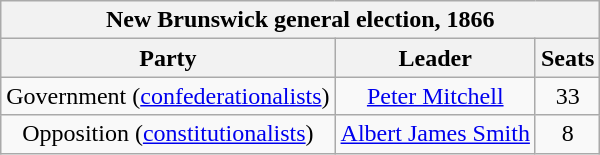<table class="wikitable" style="text-align:center">
<tr>
<th colspan=3>New Brunswick general election, 1866</th>
</tr>
<tr>
<th>Party</th>
<th>Leader</th>
<th>Seats</th>
</tr>
<tr>
<td>Government (<a href='#'>confederationalists</a>)</td>
<td><a href='#'>Peter Mitchell</a></td>
<td>33</td>
</tr>
<tr>
<td>Opposition (<a href='#'>constitutionalists</a>)</td>
<td><a href='#'>Albert James Smith</a></td>
<td>8</td>
</tr>
</table>
